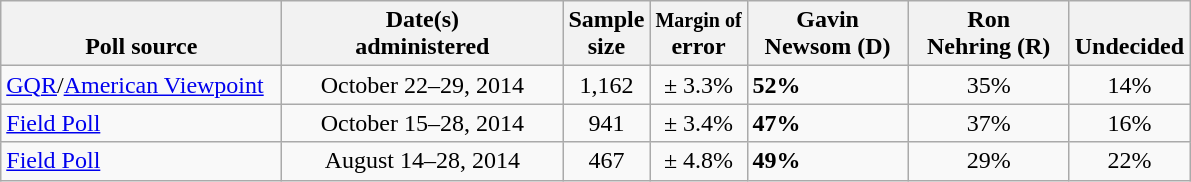<table class="wikitable">
<tr valign= bottom>
<th style="width:180px;">Poll source</th>
<th style="width:180px;">Date(s)<br>administered</th>
<th class=small>Sample<br>size</th>
<th class=small><small>Margin of</small><br>error</th>
<th style="width:100px;">Gavin<br>Newsom (D)</th>
<th style="width:100px;">Ron<br>Nehring (R)</th>
<th>Undecided</th>
</tr>
<tr>
<td><a href='#'>GQR</a>/<a href='#'>American Viewpoint</a></td>
<td align=center>October 22–29, 2014</td>
<td align=center>1,162</td>
<td align=center>± 3.3%</td>
<td><strong>52%</strong></td>
<td align=center>35%</td>
<td align=center>14%</td>
</tr>
<tr>
<td><a href='#'>Field Poll</a></td>
<td align=center>October 15–28, 2014</td>
<td align=center>941</td>
<td align=center>± 3.4%</td>
<td><strong>47%</strong></td>
<td align=center>37%</td>
<td align=center>16%</td>
</tr>
<tr>
<td><a href='#'>Field Poll</a></td>
<td align=center>August 14–28, 2014</td>
<td align=center>467</td>
<td align=center>± 4.8%</td>
<td><strong>49%</strong></td>
<td align=center>29%</td>
<td align=center>22%</td>
</tr>
</table>
